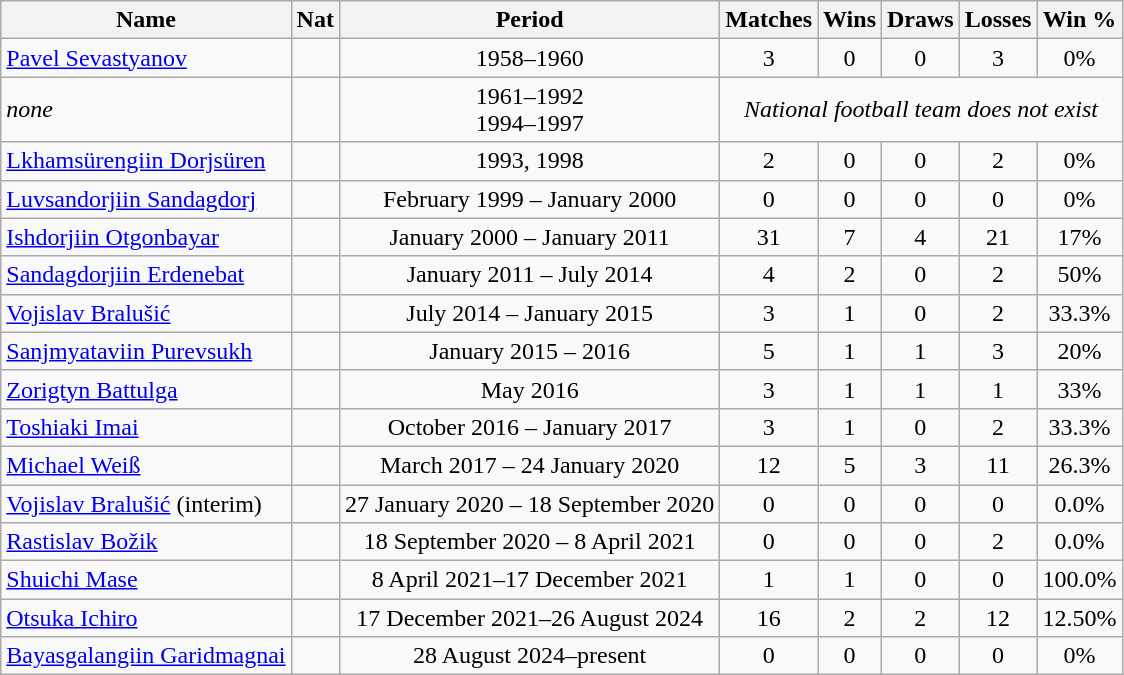<table class="wikitable collapsible collapsed">
<tr>
<th>Name</th>
<th>Nat</th>
<th>Period</th>
<th>Matches</th>
<th>Wins</th>
<th>Draws</th>
<th>Losses</th>
<th>Win %</th>
</tr>
<tr>
<td><a href='#'>Pavel Sevastyanov</a></td>
<td align=center></td>
<td align="center">1958–1960</td>
<td align="center">3</td>
<td align="center">0</td>
<td align="center">0</td>
<td align="center">3</td>
<td align="center">0%</td>
</tr>
<tr>
<td><em>none</em></td>
<td></td>
<td align = "center">1961–1992<br>1994–1997</td>
<td colspan = 5 align=center><em>National football team does not exist</em></td>
</tr>
<tr>
<td><a href='#'>Lkhamsürengiin Dorjsüren</a></td>
<td align=center></td>
<td align="center">1993, 1998</td>
<td align="center">2</td>
<td align="center">0</td>
<td align="center">0</td>
<td align="center">2</td>
<td align="center">0%</td>
</tr>
<tr>
<td><a href='#'>Luvsandorjiin Sandagdorj</a></td>
<td align=center></td>
<td align="center">February 1999 – January 2000</td>
<td align="center">0</td>
<td align="center">0</td>
<td align="center">0</td>
<td align="center">0</td>
<td align="center">0%</td>
</tr>
<tr>
<td><a href='#'>Ishdorjiin Otgonbayar</a></td>
<td align=center></td>
<td align="center">January 2000 – January 2011</td>
<td align="center">31</td>
<td align="center">7</td>
<td align="center">4</td>
<td align="center">21</td>
<td align="center">17%</td>
</tr>
<tr>
<td><a href='#'>Sandagdorjiin Erdenebat</a></td>
<td align=center></td>
<td align="center">January 2011 – July 2014</td>
<td align="center">4</td>
<td align="center">2</td>
<td align="center">0</td>
<td align="center">2</td>
<td align="center">50%</td>
</tr>
<tr>
<td><a href='#'>Vojislav Bralušić</a></td>
<td align=center></td>
<td align="center">July 2014 – January 2015</td>
<td align="center">3</td>
<td align="center">1</td>
<td align="center">0</td>
<td align="center">2</td>
<td align="center">33.3%</td>
</tr>
<tr>
<td><a href='#'>Sanjmyataviin Purevsukh</a></td>
<td align=center></td>
<td align="center">January 2015 – 2016</td>
<td align="center">5</td>
<td align="center">1</td>
<td align="center">1</td>
<td align="center">3</td>
<td align="center">20%</td>
</tr>
<tr>
<td><a href='#'>Zorigtyn Battulga</a></td>
<td align=center></td>
<td align="center">May 2016</td>
<td align="center">3</td>
<td align="center">1</td>
<td align="center">1</td>
<td align="center">1</td>
<td align="center">33%</td>
</tr>
<tr>
<td><a href='#'>Toshiaki Imai</a></td>
<td align=center></td>
<td align="center">October 2016 – January 2017</td>
<td align="center">3</td>
<td align="center">1</td>
<td align="center">0</td>
<td align="center">2</td>
<td align="center">33.3%</td>
</tr>
<tr>
<td><a href='#'>Michael Weiß</a></td>
<td align=center></td>
<td align="center">March 2017 – 24 January 2020</td>
<td align="center">12</td>
<td align="center">5</td>
<td align="center">3</td>
<td align="center">11</td>
<td align="center">26.3%</td>
</tr>
<tr>
<td><a href='#'>Vojislav Bralušić</a> (interim)</td>
<td align=center></td>
<td align="center">27 January 2020 – 18 September 2020</td>
<td align="center">0</td>
<td align="center">0</td>
<td align="center">0</td>
<td align="center">0</td>
<td align="center">0.0%</td>
</tr>
<tr>
<td><a href='#'>Rastislav Božik</a></td>
<td align=center></td>
<td align="center">18 September 2020 – 8 April 2021</td>
<td align="center">0</td>
<td align="center">0</td>
<td align="center">0</td>
<td align="center">2</td>
<td align="center">0.0%</td>
</tr>
<tr>
<td><a href='#'>Shuichi Mase</a></td>
<td align=center></td>
<td align="center">8 April 2021–17 December 2021</td>
<td align="center">1</td>
<td align="center">1</td>
<td align="center">0</td>
<td align="center">0</td>
<td align="center">100.0%</td>
</tr>
<tr>
<td><a href='#'>Otsuka Ichiro</a></td>
<td align=center></td>
<td align="center">17 December 2021–26 August 2024</td>
<td align="center">16</td>
<td align="center">2</td>
<td align="center">2</td>
<td align="center">12</td>
<td align="center">12.50%</td>
</tr>
<tr>
<td><a href='#'>Bayasgalangiin Garidmagnai</a></td>
<td align=center></td>
<td align="center">28 August 2024–present</td>
<td align="center">0</td>
<td align="center">0</td>
<td align="center">0</td>
<td align="center">0</td>
<td align="center">0%</td>
</tr>
</table>
